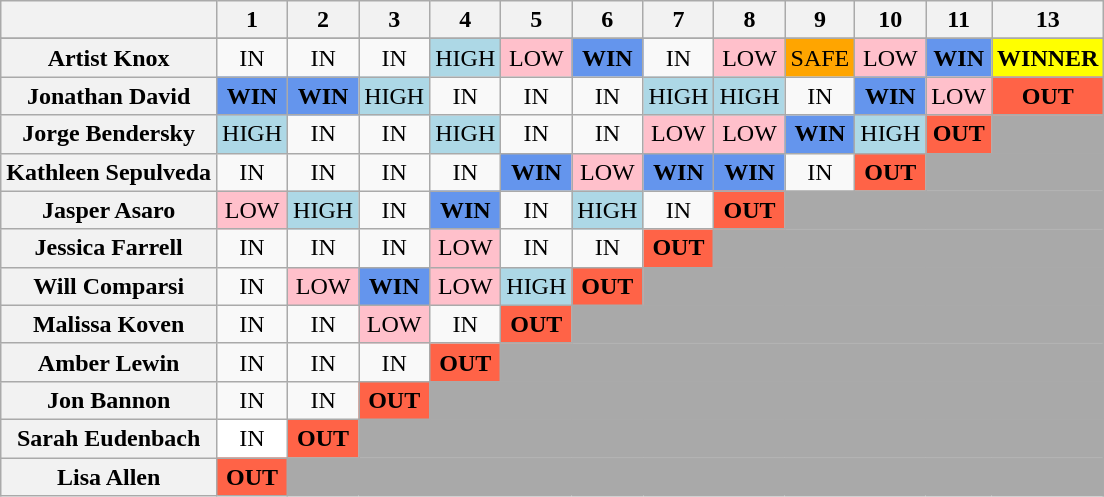<table class="wikitable" style="text-align:center">
<tr>
<th></th>
<th>1</th>
<th>2</th>
<th>3</th>
<th>4</th>
<th>5</th>
<th>6</th>
<th>7  </th>
<th>8</th>
<th>9  </th>
<th>10</th>
<th>11</th>
<th>13  </th>
</tr>
<tr>
</tr>
<tr>
<th>Artist Knox</th>
<td>IN</td>
<td>IN</td>
<td>IN</td>
<td style="background:lightblue;">HIGH</td>
<td style="background:pink;">LOW</td>
<td style="background:cornflowerblue;"><strong>WIN</strong></td>
<td>IN</td>
<td style="background:pink;">LOW</td>
<td style="background:orange">SAFE</td>
<td style="background:pink;">LOW</td>
<td style="background:cornflowerblue;"><strong>WIN</strong></td>
<td style="background:yellow;"><strong>WINNER</strong></td>
</tr>
<tr>
<th>Jonathan David</th>
<td style="background:cornflowerblue;"><strong>WIN</strong></td>
<td style="background:cornflowerblue;"><strong>WIN</strong></td>
<td style="background:lightblue;">HIGH</td>
<td>IN</td>
<td>IN</td>
<td>IN</td>
<td style="background:lightblue;">HIGH</td>
<td style="background:lightblue;">HIGH</td>
<td>IN</td>
<td style="background:cornflowerblue;"><strong>WIN</strong></td>
<td style="background:pink;">LOW</td>
<td style="background:tomato;"><strong>OUT</strong></td>
</tr>
<tr>
<th>Jorge Bendersky</th>
<td style="background:lightblue;">HIGH</td>
<td>IN</td>
<td>IN</td>
<td style="background:lightblue;">HIGH</td>
<td>IN</td>
<td>IN</td>
<td style="background:pink;">LOW</td>
<td style="background:pink;">LOW</td>
<td style="background:cornflowerblue;"><strong>WIN</strong></td>
<td style="background:lightblue;">HIGH</td>
<td style="background:Tomato;"><strong>OUT</strong></td>
<td colspan= 1 style="background:darkgray;"></td>
</tr>
<tr>
<th>Kathleen Sepulveda</th>
<td>IN</td>
<td>IN</td>
<td>IN</td>
<td>IN</td>
<td style="background:cornflowerblue;"><strong>WIN</strong></td>
<td style="background:pink;">LOW</td>
<td style="background:cornflowerblue;"><strong>WIN</strong></td>
<td style="background:cornflowerblue;"><strong>WIN</strong></td>
<td>IN</td>
<td style="background:tomato;"><strong>OUT</strong></td>
<td colspan= 2 style="background:darkgray;"></td>
</tr>
<tr>
<th>Jasper Asaro</th>
<td style="background:pink;">LOW</td>
<td style="background:lightblue;">HIGH</td>
<td>IN</td>
<td style="background:cornflowerblue;"><strong>WIN</strong></td>
<td>IN</td>
<td style="background:lightblue;">HIGH</td>
<td>IN</td>
<td style="background:tomato;"><strong>OUT </strong></td>
<td colspan=4 style="background:darkgray;"></td>
</tr>
<tr>
<th>Jessica Farrell</th>
<td>IN</td>
<td>IN</td>
<td>IN</td>
<td style="background:pink;">LOW</td>
<td>IN</td>
<td>IN</td>
<td style="background:tomato;"><strong>OUT</strong></td>
<td colspan=5 style="background:darkgray;"></td>
</tr>
<tr>
<th>Will Comparsi</th>
<td>IN</td>
<td style="background:pink;">LOW</td>
<td style="background:cornflowerblue;"><strong>WIN</strong></td>
<td style="background:pink;">LOW</td>
<td style="background:lightblue;">HIGH</td>
<td style="background:tomato;"><strong>OUT</strong></td>
<td colspan=6 style="background:darkgray;"></td>
</tr>
<tr>
<th>Malissa Koven</th>
<td>IN</td>
<td>IN</td>
<td style="background:pink;">LOW</td>
<td>IN</td>
<td style="background:tomato;"><strong>OUT</strong></td>
<td colspan=7 style="background:darkgray;"></td>
</tr>
<tr>
<th>Amber Lewin</th>
<td>IN</td>
<td>IN</td>
<td>IN</td>
<td style="background:tomato;"><strong>OUT </strong> </td>
<td colspan=8 style="background:darkgray;" (-)></td>
</tr>
<tr>
<th>Jon Bannon</th>
<td>IN</td>
<td>IN</td>
<td style="background:tomato;"><strong>OUT</strong></td>
<td colspan=9 style="background:darkgray;"></td>
</tr>
<tr>
<th>Sarah Eudenbach</th>
<td style="background:white;">IN</td>
<td style="background:tomato;"><strong>OUT</strong></td>
<td colspan=10 style="background:darkgray;"></td>
</tr>
<tr>
<th>Lisa Allen</th>
<td style="background:tomato;"><strong>OUT</strong></td>
<td colspan=11 style="background:darkgray;"></td>
</tr>
</table>
